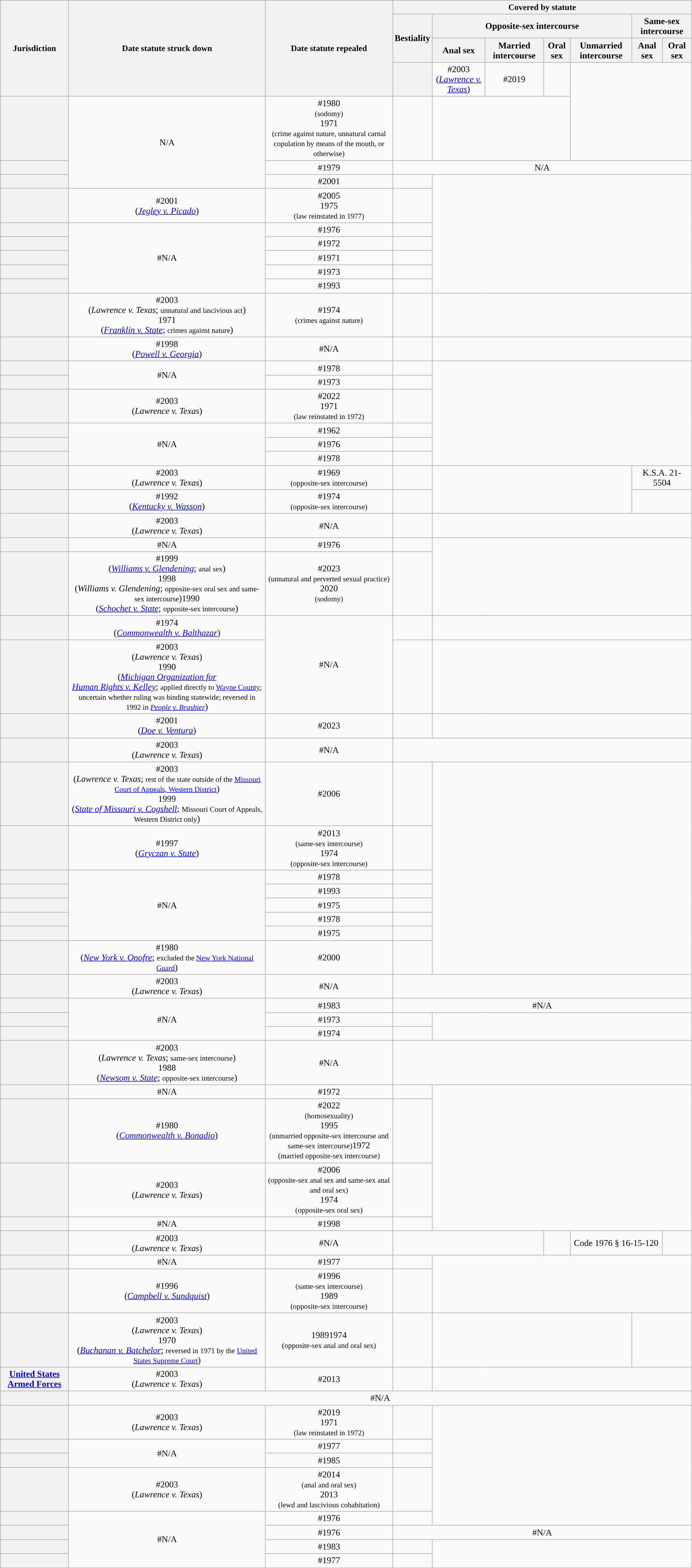<table class="wikitable sortable" style="text-align: center">
<tr style="font-size: 95%;" |>
<th rowspan=4>Jurisdiction</th>
<th rowspan=4>Date statute struck down</th>
<th rowspan=4>Date statute repealed</th>
<th colspan="7">Covered by statute</th>
</tr>
<tr>
<th rowspan=2>Bestiality</th>
<th colspan=4>Opposite-sex intercourse</th>
<th colspan=2>Same-sex intercourse</th>
</tr>
<tr>
<th>Anal sex</th>
<th>Married intercourse</th>
<th>Oral sex</th>
<th>Unmarried intercourse</th>
<th>Anal sex</th>
<th>Oral sex</th>
</tr>
<tr>
<th></th>
<td><span>#</span>2003<br>(<em><a href='#'>Lawrence v. Texas</a></em>)</td>
<td><span>#</span>2019</td>
<td> </td>
<td colspan="6" rowspan="2"></td>
</tr>
<tr>
<th></th>
<td data-sort-value="1973" rowspan=3>N/A</td>
<td><span>#</span>1980<br><small>(sodomy)</small><br>1971<br><small>(crime against nature, unnatural carnal copulation by means of the mouth, or otherwise)</small></td>
<td> </td>
</tr>
<tr>
<th></th>
<td><span>#</span>1979</td>
<td colspan=7><span></span>N/A</td>
</tr>
<tr>
<th></th>
<td><span>#</span>2001</td>
<td> </td>
<td colspan="6" rowspan="7"></td>
</tr>
<tr>
<th></th>
<td><span>#</span>2001<br>(<em><a href='#'>Jegley v. Picado</a></em>)</td>
<td><span>#</span>2005<br>1975<br><small>(law reinstated in 1977)</small></td>
<td> </td>
</tr>
<tr>
<th></th>
<td rowspan=5><span>#</span>N/A</td>
<td><span>#</span>1976</td>
<td> </td>
</tr>
<tr>
<th></th>
<td><span>#</span>1972</td>
<td> </td>
</tr>
<tr>
<th></th>
<td><span>#</span>1971</td>
<td> </td>
</tr>
<tr>
<th></th>
<td><span>#</span>1973</td>
<td> </td>
</tr>
<tr>
<th></th>
<td><span>#</span>1993</td>
<td> </td>
</tr>
<tr>
<th></th>
<td><span>#</span>2003<br>(<em>Lawrence v. Texas</em>; <small>unnatural and lascivious act</small>)<br>1971<br>(<em><a href='#'>Franklin v. State</a></em>; <small>crimes against nature</small>)</td>
<td><span>#</span>1974<br><small>(crimes against nature)</small></td>
<td> </td>
<td colspan="6"> </td>
</tr>
<tr>
<th></th>
<td><span>#</span>1998<br>(<em><a href='#'>Powell v. Georgia</a></em>)</td>
<td><span>#</span>N/A</td>
<td> </td>
<td colspan="6"> </td>
</tr>
<tr>
<th></th>
<td rowspan=2><span>#</span>N/A</td>
<td><span>#</span>1978</td>
<td> </td>
<td colspan="7" rowspan="6"></td>
</tr>
<tr>
<th></th>
<td><span>#</span>1973</td>
<td> </td>
</tr>
<tr>
<th></th>
<td><span>#</span>2003<br>(<em>Lawrence v. Texas</em>)</td>
<td><span>#</span>2022<br>1971<br><small>(law reinstated in 1972)</small></td>
<td> </td>
</tr>
<tr>
<th></th>
<td rowspan=3><span>#</span>N/A</td>
<td><span>#</span>1962</td>
<td> </td>
</tr>
<tr>
<th></th>
<td><span>#</span>1976</td>
<td> </td>
</tr>
<tr>
<th></th>
<td><span>#</span>1978</td>
<td> </td>
</tr>
<tr>
<th></th>
<td><span>#</span>2003<br>(<em>Lawrence v. Texas</em>)</td>
<td><span>#</span>1969<br><small>(opposite-sex intercourse)</small></td>
<td> </td>
<td rowspan=2 colspan=4></td>
<td colspan=2> K.S.A. 21-5504</td>
</tr>
<tr>
<th></th>
<td><span>#</span>1992<br>(<em><a href='#'>Kentucky v. Wasson</a></em>)</td>
<td><span>#</span>1974<br><small>(opposite-sex intercourse)</small></td>
<td> </td>
<td colspan=2> </td>
</tr>
<tr>
<th></th>
<td><span>#</span>2003<br>(<em>Lawrence v. Texas</em>)</td>
<td><span>#</span>N/A</td>
<td> </td>
<td colspan="6"> </td>
</tr>
<tr>
<th></th>
<td><span>#</span>N/A</td>
<td><span>#</span>1976</td>
<td> </td>
<td colspan="6" rowspan="2"></td>
</tr>
<tr>
<th></th>
<td><span>#</span>1999<br>(<em><a href='#'>Williams v. Glendening</a></em>; <small>anal sex</small>)<br>1998<br>(<em>Williams v. Glendening</em>; <small>opposite-sex oral sex and same-sex intercourse</small>)1990<br>(<em><a href='#'>Schochet v. State</a></em>; <small>opposite-sex intercourse</small>)</td>
<td><span>#</span>2023<br><small>(unnatural and perverted sexual practice)</small><br>2020<br><small>(sodomy)</small></td>
<td> </td>
</tr>
<tr>
<th></th>
<td><span>#</span>1974<br>(<em><a href='#'>Commonwealth v. Balthazar</a></em>)</td>
<td rowspan=2><span>#</span>N/A</td>
<td> <br></td>
<td colspan=6> <br></td>
</tr>
<tr>
<th></th>
<td><span>#</span>2003<br>(<em>Lawrence v. Texas</em>)<br>1990<br>(<em><a href='#'>Michigan Organization for<br>Human Rights v. Kelley</a></em>; <small>applied directly to <a href='#'>Wayne County</a>; uncertain whether ruling was binding statewide; reversed in 1992 in <em><a href='#'>People v. Brashier</a></em></small>)</td>
<td> </td>
<td colspan="6"> <br></td>
</tr>
<tr>
<th></th>
<td><span>#</span>2001<br>(<em><a href='#'>Doe v. Ventura</a></em>)</td>
<td><span>#</span>2023</td>
<td> </td>
<td colspan="6"></td>
</tr>
<tr>
<th></th>
<td><span>#</span>2003<br>(<em>Lawrence v. Texas</em>)</td>
<td><span>#</span>N/A</td>
<td colspan=7> </td>
</tr>
<tr>
<th></th>
<td><span>#</span>2003<br>(<em>Lawrence v. Texas</em>; <small>rest of the state outside of the <a href='#'>Missouri Court of Appeals, Western District</a></small>)<br>1999<br>(<em><a href='#'>State of Missouri v. Cogshell</a></em>; <small>Missouri Court of Appeals, Western District only</small>)</td>
<td><span>#</span>2006</td>
<td> </td>
<td colspan="6" rowspan="8"></td>
</tr>
<tr>
<th></th>
<td><span>#</span>1997<br>(<em><a href='#'>Gryczan v. State</a></em>)</td>
<td><span>#</span>2013<br><small>(same-sex intercourse)</small><br>1974<br><small>(opposite-sex intercourse)</small></td>
<td> </td>
</tr>
<tr>
<th></th>
<td rowspan=5><span>#</span>N/A</td>
<td><span>#</span>1978</td>
<td> <br></td>
</tr>
<tr>
<th></th>
<td><span>#</span>1993</td>
<td> </td>
</tr>
<tr>
<th></th>
<td><span>#</span>1975</td>
<td> </td>
</tr>
<tr>
<th></th>
<td><span>#</span>1978</td>
<td> </td>
</tr>
<tr>
<th></th>
<td><span>#</span>1975</td>
<td> </td>
</tr>
<tr>
<th></th>
<td><span>#</span>1980<br>(<em><a href='#'>New York v. Onofre</a></em>; <small>excluded the <a href='#'>New York National Guard</a></small>)</td>
<td><span>#</span>2000</td>
<td> </td>
</tr>
<tr>
<th></th>
<td><span>#</span>2003<br>(<em>Lawrence v. Texas</em>)</td>
<td><span>#</span>N/A</td>
<td colspan=7> </td>
</tr>
<tr>
<th></th>
<td rowspan=3><span>#</span>N/A</td>
<td><span>#</span>1983</td>
<td colspan=7><span>#</span>N/A</td>
</tr>
<tr>
<th></th>
<td><span>#</span>1973</td>
<td> </td>
<td colspan="6" rowspan="2"></td>
</tr>
<tr>
<th></th>
<td><span>#</span>1974</td>
<td> </td>
</tr>
<tr>
<th></th>
<td><span>#</span>2003<br>(<em>Lawrence v. Texas</em>; <small>same-sex intercourse</small>)<br>1988<br>(<em><a href='#'>Newsom v. State</a></em>; <small>opposite-sex intercourse</small>)</td>
<td><span>#</span>N/A</td>
<td colspan=7> </td>
</tr>
<tr>
<th></th>
<td><span>#</span>N/A</td>
<td><span>#</span>1972</td>
<td> </td>
<td colspan="6" rowspan="4"></td>
</tr>
<tr>
<th></th>
<td><span>#</span>1980<br>(<em><a href='#'>Commonwealth v. Bonadio</a></em>)</td>
<td><span>#</span>2022<br><small>(homosexuality)</small><br>1995<br><small>(unmarried opposite-sex intercourse and same-sex intercourse)</small>1972<br><small>(married opposite-sex intercourse)</small></td>
<td> </td>
</tr>
<tr>
<th></th>
<td><span>#</span>2003<br>(<em>Lawrence v. Texas</em>)</td>
<td><span>#</span>2006<br><small>(opposite-sex anal sex and same-sex anal and oral sex)</small><br>1974<br><small>(opposite-sex oral sex)</small></td>
<td> </td>
</tr>
<tr>
<th></th>
<td><span>#</span>N/A</td>
<td><span>#</span>1998</td>
<td> </td>
</tr>
<tr>
<th></th>
<td><span>#</span>2003<br>(<em>Lawrence v. Texas</em>)</td>
<td><span>#</span>N/A</td>
<td colspan=3> </td>
<td></td>
<td colspan=2> Code 1976 § 16-15-120</td>
<td></td>
</tr>
<tr>
<th></th>
<td><span>#</span>N/A</td>
<td><span>#</span>1977</td>
<td> </td>
<td colspan="6" rowspan="2"></td>
</tr>
<tr>
<th></th>
<td><span>#</span>1996<br>(<em><a href='#'>Campbell v. Sundquist</a></em>)</td>
<td><span>#</span>1996<br><small>(same-sex intercourse)</small><br>1989<br><small>(opposite-sex intercourse)</small></td>
<td> </td>
</tr>
<tr>
<th></th>
<td><span>#</span>2003<br>(<em>Lawrence v. Texas</em>)<br>1970<br>(<em><a href='#'>Buchanan v. Batchelor</a></em>; <small>reversed in 1971 by the <a href='#'>United States Supreme Court</a></small>)</td>
<td><span>1989</span>1974<br><small>(opposite-sex anal and oral sex)</small></td>
<td> </td>
<td colspan="4"></td>
<td colspan="2"></td>
</tr>
<tr>
<th> <a href='#'>United States Armed Forces</a></th>
<td><span>#</span>2003<br>(<em>Lawrence v. Texas</em>)</td>
<td><span>#</span>2013</td>
<td> </td>
<td colspan="6"></td>
</tr>
<tr>
<th></th>
<td colspan=9><span>#</span>N/A</td>
</tr>
<tr>
<th></th>
<td><span>#</span>2003<br>(<em>Lawrence v. Texas</em>)</td>
<td><span>#</span>2019<br>1971<br><small>(law reinstated in 1972)</small></td>
<td> </td>
<td colspan="6" rowspan="5"></td>
</tr>
<tr>
<th></th>
<td rowspan=2><span>#</span>N/A</td>
<td><span>#</span>1977</td>
<td> </td>
</tr>
<tr>
<th></th>
<td><span>#</span>1985</td>
<td> </td>
</tr>
<tr>
<th></th>
<td><span>#</span>2003<br>(<em>Lawrence v. Texas</em>)</td>
<td><span>#</span>2014<br><small>(anal and oral sex)</small><br>2013<br><small>(lewd and lascivious cohabitation)</small></td>
<td> </td>
</tr>
<tr>
<th></th>
<td rowspan=4><span>#</span>N/A</td>
<td><span>#</span>1976</td>
<td> </td>
</tr>
<tr>
<th></th>
<td><span>#</span>1976</td>
<td colspan=7><span>#</span>N/A</td>
</tr>
<tr>
<th></th>
<td><span>#</span>1983</td>
<td> </td>
<td colspan="6" rowspan="2"></td>
</tr>
<tr>
<th></th>
<td><span>#</span>1977</td>
<td> </td>
</tr>
</table>
